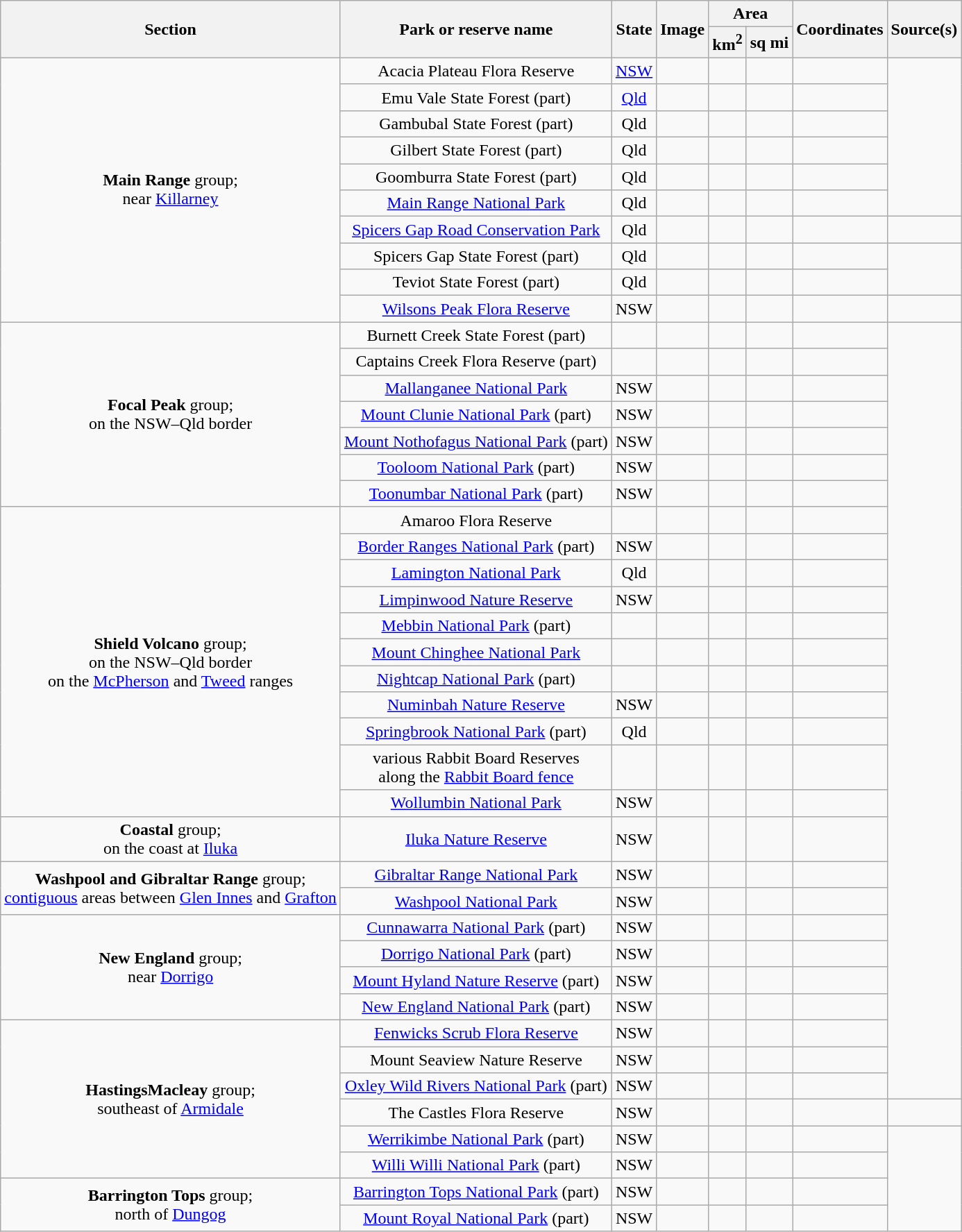<table class="wikitable sortable plainrowheaders" style="text-align:center;">
<tr>
<th scope="col" rowspan="2">Section</th>
<th scope="col" rowspan="2">Park or reserve name</th>
<th scope="col" rowspan="2">State</th>
<th scope="col" rowspan="2">Image</th>
<th scope="col" colspan="2">Area</th>
<th scope="col" rowspan="2">Coordinates</th>
<th scope="col" rowspan="2">Source(s)</th>
</tr>
<tr>
<th scope="col">km<sup>2</sup></th>
<th scope="col">sq mi</th>
</tr>
<tr>
<td scope="row" rowspan="10"><strong>Main Range</strong> group;<br>near <a href='#'>Killarney</a></td>
<td>Acacia Plateau Flora Reserve</td>
<td><a href='#'>NSW</a></td>
<td></td>
<td></td>
<td></td>
<td></td>
</tr>
<tr>
<td>Emu Vale State Forest (part)</td>
<td><a href='#'>Qld</a></td>
<td></td>
<td></td>
<td></td>
<td></td>
</tr>
<tr>
<td>Gambubal State Forest (part)</td>
<td>Qld</td>
<td></td>
<td></td>
<td></td>
<td></td>
</tr>
<tr>
<td>Gilbert State Forest (part)</td>
<td>Qld</td>
<td></td>
<td></td>
<td></td>
<td></td>
</tr>
<tr>
<td>Goomburra State Forest (part)</td>
<td>Qld</td>
<td></td>
<td></td>
<td></td>
<td></td>
</tr>
<tr>
<td><a href='#'>Main Range National Park</a></td>
<td>Qld</td>
<td></td>
<td></td>
<td></td>
<td></td>
</tr>
<tr>
<td><a href='#'>Spicers Gap Road Conservation Park</a></td>
<td>Qld</td>
<td></td>
<td></td>
<td></td>
<td></td>
<td></td>
</tr>
<tr>
<td>Spicers Gap State Forest (part)</td>
<td>Qld</td>
<td></td>
<td></td>
<td></td>
<td></td>
</tr>
<tr>
<td>Teviot State Forest (part)</td>
<td>Qld</td>
<td></td>
<td></td>
<td></td>
<td></td>
</tr>
<tr>
<td><a href='#'>Wilsons Peak Flora Reserve</a></td>
<td>NSW</td>
<td></td>
<td></td>
<td></td>
<td></td>
<td></td>
</tr>
<tr>
<td scope="row" rowspan="7"><strong>Focal Peak</strong> group;<br>on the NSW–Qld border</td>
<td>Burnett Creek State Forest (part)</td>
<td></td>
<td></td>
<td></td>
<td></td>
<td></td>
</tr>
<tr>
<td>Captains Creek Flora Reserve (part)</td>
<td></td>
<td></td>
<td></td>
<td></td>
<td></td>
</tr>
<tr>
<td><a href='#'>Mallanganee National Park</a></td>
<td>NSW</td>
<td></td>
<td></td>
<td></td>
<td></td>
</tr>
<tr>
<td><a href='#'>Mount Clunie National Park</a> (part)</td>
<td>NSW</td>
<td></td>
<td></td>
<td></td>
<td></td>
</tr>
<tr>
<td><a href='#'>Mount Nothofagus National Park</a> (part)</td>
<td>NSW</td>
<td></td>
<td></td>
<td></td>
<td></td>
</tr>
<tr>
<td><a href='#'>Tooloom National Park</a> (part)</td>
<td>NSW</td>
<td></td>
<td></td>
<td></td>
<td></td>
</tr>
<tr>
<td><a href='#'>Toonumbar National Park</a> (part)</td>
<td>NSW</td>
<td></td>
<td></td>
<td></td>
<td></td>
</tr>
<tr>
<td scope="row" rowspan="11"><strong>Shield Volcano</strong> group;<br>on the NSW–Qld border<br>on the <a href='#'>McPherson</a> and <a href='#'>Tweed</a> ranges</td>
<td>Amaroo Flora Reserve</td>
<td></td>
<td></td>
<td></td>
<td></td>
<td></td>
</tr>
<tr>
<td><a href='#'>Border Ranges National Park</a> (part)</td>
<td>NSW</td>
<td></td>
<td></td>
<td></td>
<td></td>
</tr>
<tr>
<td><a href='#'>Lamington National Park</a></td>
<td>Qld</td>
<td></td>
<td></td>
<td></td>
<td></td>
</tr>
<tr>
<td><a href='#'>Limpinwood Nature Reserve</a></td>
<td>NSW</td>
<td></td>
<td></td>
<td></td>
<td></td>
</tr>
<tr>
<td><a href='#'>Mebbin National Park</a> (part)</td>
<td></td>
<td></td>
<td></td>
<td></td>
<td></td>
</tr>
<tr>
<td><a href='#'>Mount Chinghee National Park</a></td>
<td></td>
<td></td>
<td></td>
<td></td>
<td></td>
</tr>
<tr>
<td><a href='#'>Nightcap National Park</a> (part)</td>
<td></td>
<td></td>
<td></td>
<td></td>
<td></td>
</tr>
<tr>
<td><a href='#'>Numinbah Nature Reserve</a></td>
<td>NSW</td>
<td></td>
<td></td>
<td></td>
<td></td>
</tr>
<tr>
<td><a href='#'>Springbrook National Park</a> (part)</td>
<td>Qld</td>
<td></td>
<td></td>
<td></td>
<td></td>
</tr>
<tr>
<td>various Rabbit Board Reserves<br>along the <a href='#'>Rabbit Board fence</a></td>
<td></td>
<td></td>
<td></td>
<td></td>
<td></td>
</tr>
<tr>
<td><a href='#'>Wollumbin National Park</a></td>
<td>NSW</td>
<td></td>
<td></td>
<td></td>
<td></td>
</tr>
<tr>
<td scope="row"><strong>Coastal</strong> group;<br>on the coast at <a href='#'>Iluka</a></td>
<td><a href='#'>Iluka Nature Reserve</a></td>
<td>NSW</td>
<td></td>
<td></td>
<td></td>
<td></td>
</tr>
<tr>
<td scope="row" rowspan="2"><strong>Washpool and Gibraltar Range</strong> group;<br><a href='#'>contiguous</a> areas between <a href='#'>Glen Innes</a> and <a href='#'>Grafton</a></td>
<td><a href='#'>Gibraltar Range National Park</a></td>
<td>NSW</td>
<td></td>
<td></td>
<td></td>
<td></td>
</tr>
<tr>
<td><a href='#'>Washpool National Park</a></td>
<td>NSW</td>
<td></td>
<td></td>
<td></td>
<td></td>
</tr>
<tr>
<td scope="row" rowspan="4"><strong>New England</strong> group;<br>near <a href='#'>Dorrigo</a></td>
<td><a href='#'>Cunnawarra National Park</a> (part)</td>
<td>NSW</td>
<td></td>
<td></td>
<td></td>
<td></td>
</tr>
<tr>
<td><a href='#'>Dorrigo National Park</a> (part)</td>
<td>NSW</td>
<td></td>
<td></td>
<td></td>
<td></td>
</tr>
<tr>
<td><a href='#'>Mount Hyland Nature Reserve</a> (part)</td>
<td>NSW</td>
<td></td>
<td></td>
<td></td>
<td></td>
</tr>
<tr>
<td><a href='#'>New England National Park</a> (part)</td>
<td>NSW</td>
<td></td>
<td></td>
<td></td>
<td></td>
</tr>
<tr>
<td scope="row" rowspan="6"><strong>HastingsMacleay</strong> group;<br>southeast of <a href='#'>Armidale</a></td>
<td><a href='#'>Fenwicks Scrub Flora Reserve</a></td>
<td>NSW</td>
<td></td>
<td></td>
<td></td>
<td></td>
</tr>
<tr>
<td>Mount Seaview Nature Reserve</td>
<td>NSW</td>
<td></td>
<td></td>
<td></td>
<td></td>
</tr>
<tr>
<td><a href='#'>Oxley Wild Rivers National Park</a> (part)</td>
<td>NSW</td>
<td></td>
<td></td>
<td></td>
<td></td>
</tr>
<tr>
<td>The Castles Flora Reserve</td>
<td>NSW</td>
<td></td>
<td></td>
<td></td>
<td></td>
<td></td>
</tr>
<tr>
<td><a href='#'>Werrikimbe National Park</a> (part)</td>
<td>NSW</td>
<td></td>
<td></td>
<td></td>
<td></td>
</tr>
<tr>
<td><a href='#'>Willi Willi National Park</a> (part)</td>
<td>NSW</td>
<td></td>
<td></td>
<td></td>
<td></td>
</tr>
<tr>
<td scope="row" rowspan="2"><strong>Barrington Tops</strong> group;<br>north of <a href='#'>Dungog</a></td>
<td><a href='#'>Barrington Tops National Park</a> (part)</td>
<td>NSW</td>
<td></td>
<td></td>
<td></td>
<td></td>
</tr>
<tr>
<td><a href='#'>Mount Royal National Park</a> (part)</td>
<td>NSW</td>
<td></td>
<td></td>
<td></td>
<td></td>
</tr>
</table>
